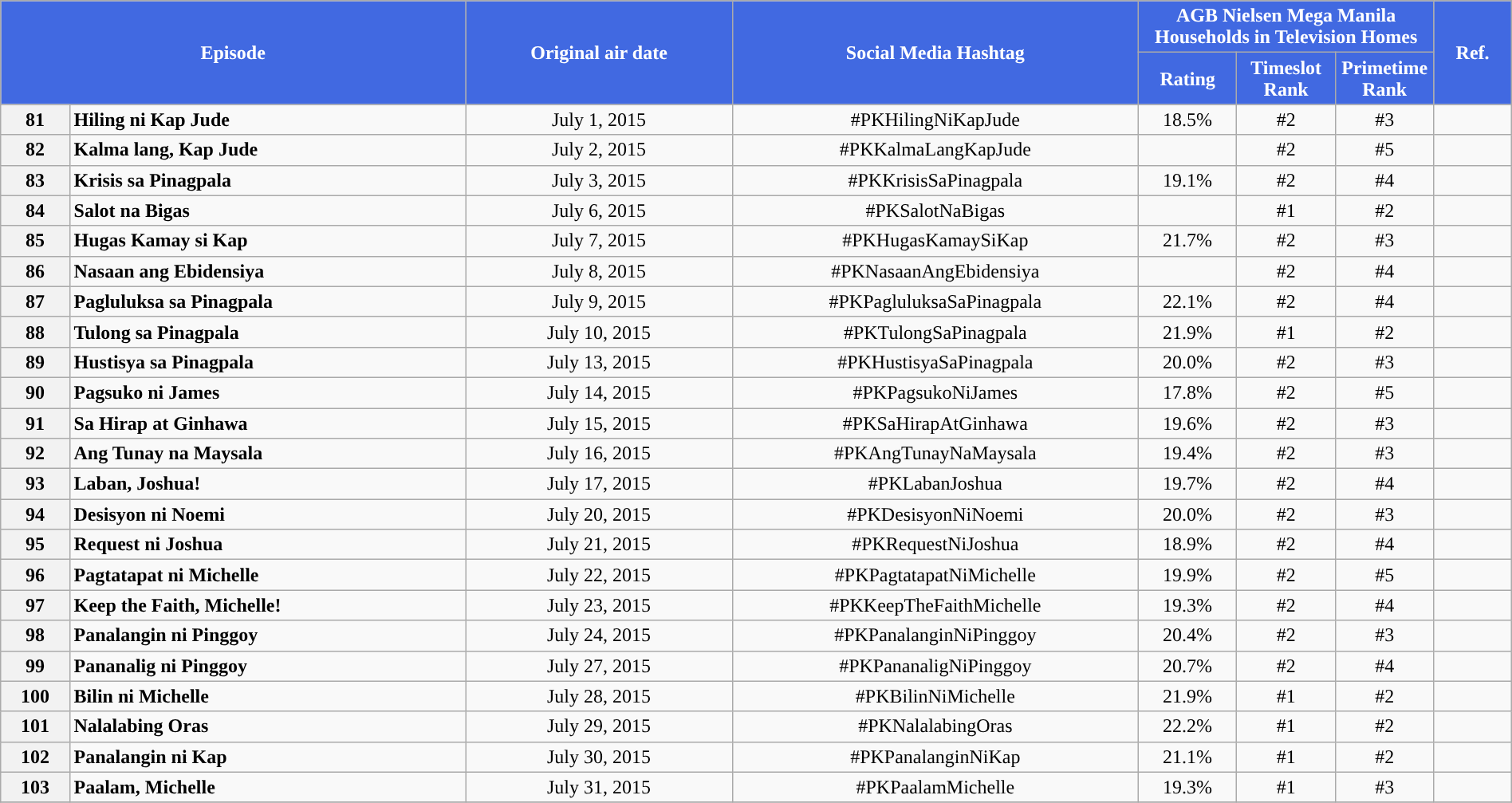<table class="wikitable" style="text-align:center; font-size:100%; line-height:18px;"  width="100%">
<tr>
<th colspan="2" rowspan="2" style="background-color:#4169E1; color:#ffffff;">Episode</th>
<th style="background:#4169E1; color:white" rowspan="2">Original air date</th>
<th style="background:#4169E1; color:white" rowspan="2">Social Media Hashtag</th>
<th style="background-color:#4169E1; color:#ffffff;" colspan="3">AGB Nielsen Mega Manila Households in Television Homes</th>
<th rowspan="2" style="background:#4169E1; color:white">Ref.</th>
</tr>
<tr style="text-align: center style=">
<th style="background-color:#4169E1; width:75px; color:#ffffff;">Rating</th>
<th style="background-color:#4169E1; width:75px; color:#ffffff;">Timeslot Rank</th>
<th style="background-color:#4169E1; width:75px; color:#ffffff;">Primetime Rank</th>
</tr>
<tr>
<th>81</th>
<td style="text-align: left;"><strong>Hiling ni Kap Jude</strong></td>
<td>July 1, 2015</td>
<td>#PKHilingNiKapJude</td>
<td>18.5%</td>
<td>#2</td>
<td>#3</td>
<td></td>
</tr>
<tr>
<th>82</th>
<td style="text-align: left;"><strong>Kalma lang, Kap Jude</strong></td>
<td>July 2, 2015</td>
<td>#PKKalmaLangKapJude</td>
<td></td>
<td>#2</td>
<td>#5</td>
<td></td>
</tr>
<tr>
<th>83</th>
<td style="text-align: left;"><strong>Krisis sa Pinagpala</strong></td>
<td>July 3, 2015</td>
<td>#PKKrisisSaPinagpala</td>
<td>19.1%</td>
<td>#2</td>
<td>#4</td>
<td></td>
</tr>
<tr>
<th>84</th>
<td style="text-align: left;"><strong>Salot na Bigas</strong></td>
<td>July 6, 2015</td>
<td>#PKSalotNaBigas</td>
<td></td>
<td>#1</td>
<td>#2</td>
<td></td>
</tr>
<tr>
<th>85</th>
<td style="text-align: left;"><strong>Hugas Kamay si Kap</strong></td>
<td>July 7, 2015</td>
<td>#PKHugasKamaySiKap</td>
<td>21.7%</td>
<td>#2</td>
<td>#3</td>
<td></td>
</tr>
<tr>
<th>86</th>
<td style="text-align: left;"><strong>Nasaan ang Ebidensiya</strong></td>
<td>July 8, 2015</td>
<td>#PKNasaanAngEbidensiya</td>
<td></td>
<td>#2</td>
<td>#4</td>
<td></td>
</tr>
<tr>
<th>87</th>
<td style="text-align: left;"><strong>Pagluluksa sa Pinagpala</strong></td>
<td>July 9, 2015</td>
<td>#PKPagluluksaSaPinagpala</td>
<td>22.1%</td>
<td>#2</td>
<td>#4</td>
<td></td>
</tr>
<tr>
<th>88</th>
<td style="text-align: left;"><strong>Tulong sa Pinagpala</strong></td>
<td>July 10, 2015</td>
<td>#PKTulongSaPinagpala</td>
<td>21.9%</td>
<td>#1</td>
<td>#2</td>
<td></td>
</tr>
<tr>
<th>89</th>
<td style="text-align: left;"><strong>Hustisya sa Pinagpala</strong></td>
<td>July 13, 2015</td>
<td>#PKHustisyaSaPinagpala</td>
<td>20.0%</td>
<td>#2</td>
<td>#3</td>
<td></td>
</tr>
<tr>
<th>90</th>
<td style="text-align: left;"><strong>Pagsuko ni James</strong></td>
<td>July 14, 2015</td>
<td>#PKPagsukoNiJames</td>
<td>17.8%</td>
<td>#2</td>
<td>#5</td>
<td></td>
</tr>
<tr>
<th>91</th>
<td style="text-align: left;"><strong>Sa Hirap at Ginhawa</strong></td>
<td>July 15, 2015</td>
<td>#PKSaHirapAtGinhawa</td>
<td>19.6%</td>
<td>#2</td>
<td>#3</td>
<td></td>
</tr>
<tr>
<th>92</th>
<td style="text-align: left;"><strong>Ang Tunay na Maysala</strong></td>
<td>July 16, 2015</td>
<td>#PKAngTunayNaMaysala</td>
<td>19.4%</td>
<td>#2</td>
<td>#3</td>
<td></td>
</tr>
<tr>
<th>93</th>
<td style="text-align: left;"><strong>Laban, Joshua!</strong></td>
<td>July 17, 2015</td>
<td>#PKLabanJoshua</td>
<td>19.7%</td>
<td>#2</td>
<td>#4</td>
<td></td>
</tr>
<tr>
<th>94</th>
<td style="text-align: left;"><strong>Desisyon ni Noemi</strong></td>
<td>July 20, 2015</td>
<td>#PKDesisyonNiNoemi</td>
<td>20.0%</td>
<td>#2</td>
<td>#3</td>
<td></td>
</tr>
<tr>
<th>95</th>
<td style="text-align: left;"><strong>Request ni Joshua</strong></td>
<td>July 21, 2015</td>
<td>#PKRequestNiJoshua</td>
<td>18.9%</td>
<td>#2</td>
<td>#4</td>
<td></td>
</tr>
<tr>
<th>96</th>
<td style="text-align: left;"><strong>Pagtatapat ni Michelle</strong></td>
<td>July 22, 2015</td>
<td>#PKPagtatapatNiMichelle</td>
<td>19.9%</td>
<td>#2</td>
<td>#5</td>
<td></td>
</tr>
<tr>
<th>97</th>
<td style="text-align: left;"><strong>Keep the Faith, Michelle!</strong></td>
<td>July 23, 2015</td>
<td>#PKKeepTheFaithMichelle</td>
<td>19.3%</td>
<td>#2</td>
<td>#4</td>
<td></td>
</tr>
<tr>
<th>98</th>
<td style="text-align: left;"><strong>Panalangin ni Pinggoy</strong></td>
<td>July 24, 2015</td>
<td>#PKPanalanginNiPinggoy</td>
<td>20.4%</td>
<td>#2</td>
<td>#3</td>
<td></td>
</tr>
<tr>
<th>99</th>
<td style="text-align: left;"><strong>Pananalig ni Pinggoy</strong></td>
<td>July 27, 2015</td>
<td>#PKPananaligNiPinggoy</td>
<td>20.7%</td>
<td>#2</td>
<td>#4</td>
<td></td>
</tr>
<tr>
<th>100</th>
<td style="text-align: left;"><strong>Bilin ni Michelle</strong></td>
<td>July 28, 2015</td>
<td>#PKBilinNiMichelle</td>
<td>21.9%</td>
<td>#1</td>
<td>#2</td>
<td></td>
</tr>
<tr>
<th>101</th>
<td style="text-align: left;"><strong>Nalalabing Oras</strong></td>
<td>July 29, 2015</td>
<td>#PKNalalabingOras</td>
<td>22.2%</td>
<td>#1</td>
<td>#2</td>
<td></td>
</tr>
<tr>
<th>102</th>
<td style="text-align: left;"><strong>Panalangin ni Kap</strong></td>
<td>July 30, 2015</td>
<td>#PKPanalanginNiKap</td>
<td>21.1%</td>
<td>#1</td>
<td>#2</td>
<td></td>
</tr>
<tr>
<th>103</th>
<td style="text-align: left;"><strong>Paalam, Michelle</strong></td>
<td>July 31, 2015</td>
<td>#PKPaalamMichelle</td>
<td>19.3%</td>
<td>#1</td>
<td>#3</td>
<td></td>
</tr>
<tr>
</tr>
</table>
